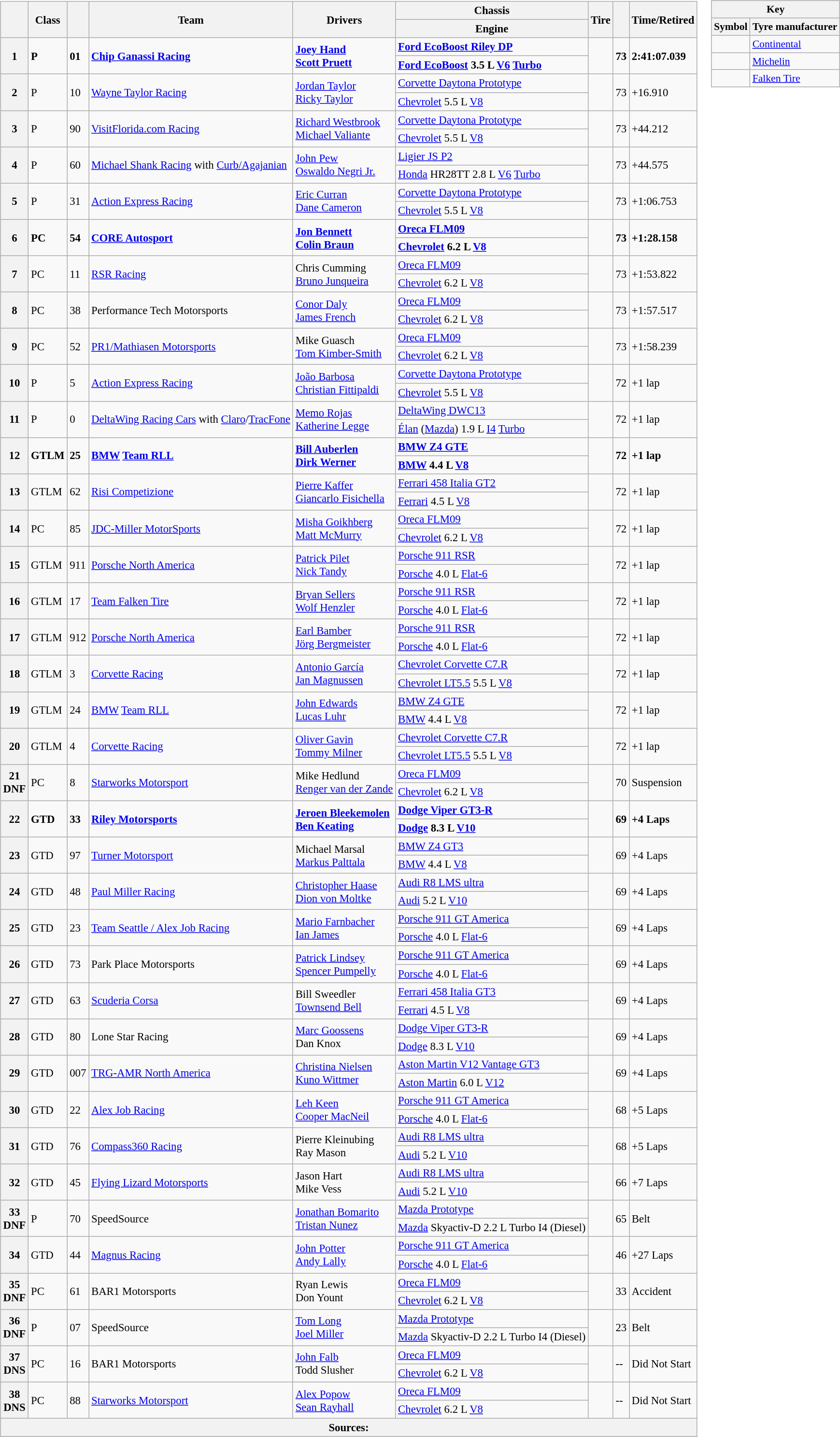<table>
<tr valign="top">
<td><br><table class="wikitable" style="font-size: 95%;">
<tr>
<th rowspan="2"></th>
<th rowspan="2">Class</th>
<th rowspan="2" class="unsortable"></th>
<th rowspan="2" class="unsortable">Team</th>
<th rowspan="2" class="unsortable">Drivers</th>
<th scope="col" class="unsortable">Chassis</th>
<th rowspan="2">Tire</th>
<th rowspan="2" class="unsortable"></th>
<th rowspan="2" class="unsortable">Time/Retired</th>
</tr>
<tr>
<th>Engine</th>
</tr>
<tr style="font-weight:bold">
<th rowspan="2">1</th>
<td rowspan="2">P</td>
<td rowspan="2">01</td>
<td rowspan="2"> <a href='#'>Chip Ganassi Racing</a></td>
<td rowspan="2"> <a href='#'>Joey Hand</a><br> <a href='#'>Scott Pruett</a></td>
<td><a href='#'>Ford EcoBoost Riley DP</a></td>
<td rowspan="2"></td>
<td rowspan="2">73</td>
<td rowspan="2">2:41:07.039</td>
</tr>
<tr style="font-weight:bold">
<td><a href='#'>Ford EcoBoost</a> 3.5 L <a href='#'>V6</a> <a href='#'>Turbo</a></td>
</tr>
<tr>
<th rowspan="2">2</th>
<td rowspan="2">P</td>
<td rowspan="2">10</td>
<td rowspan="2"> <a href='#'>Wayne Taylor Racing</a></td>
<td rowspan="2"> <a href='#'>Jordan Taylor</a><br> <a href='#'>Ricky Taylor</a></td>
<td><a href='#'>Corvette Daytona Prototype</a></td>
<td rowspan="2"></td>
<td rowspan="2">73</td>
<td rowspan="2">+16.910</td>
</tr>
<tr>
<td><a href='#'>Chevrolet</a> 5.5 L <a href='#'>V8</a></td>
</tr>
<tr>
<th rowspan="2">3</th>
<td rowspan="2">P</td>
<td rowspan="2">90</td>
<td rowspan="2"> <a href='#'>VisitFlorida.com Racing</a></td>
<td rowspan="2"> <a href='#'>Richard Westbrook</a><br> <a href='#'>Michael Valiante</a></td>
<td><a href='#'>Corvette Daytona Prototype</a></td>
<td rowspan="2"></td>
<td rowspan="2">73</td>
<td rowspan="2">+44.212</td>
</tr>
<tr>
<td><a href='#'>Chevrolet</a> 5.5 L <a href='#'>V8</a></td>
</tr>
<tr>
<th rowspan="2">4</th>
<td rowspan="2">P</td>
<td rowspan="2">60</td>
<td rowspan="2"> <a href='#'>Michael Shank Racing</a> with <a href='#'>Curb/Agajanian</a></td>
<td rowspan="2"> <a href='#'>John Pew</a><br> <a href='#'>Oswaldo Negri Jr.</a></td>
<td><a href='#'>Ligier JS P2</a></td>
<td rowspan="2"></td>
<td rowspan="2">73</td>
<td rowspan="2">+44.575</td>
</tr>
<tr>
<td><a href='#'>Honda</a> HR28TT 2.8 L <a href='#'>V6</a> <a href='#'>Turbo</a></td>
</tr>
<tr>
<th rowspan="2">5</th>
<td rowspan="2">P</td>
<td rowspan="2">31</td>
<td rowspan="2"> <a href='#'>Action Express Racing</a></td>
<td rowspan="2"> <a href='#'>Eric Curran</a><br> <a href='#'>Dane Cameron</a></td>
<td><a href='#'>Corvette Daytona Prototype</a></td>
<td rowspan="2"></td>
<td rowspan="2">73</td>
<td rowspan="2">+1:06.753</td>
</tr>
<tr>
<td><a href='#'>Chevrolet</a> 5.5 L <a href='#'>V8</a></td>
</tr>
<tr style="font-weight:bold">
<th rowspan="2">6</th>
<td rowspan="2">PC</td>
<td rowspan="2">54</td>
<td rowspan="2"> <a href='#'>CORE Autosport</a></td>
<td rowspan="2"> <a href='#'>Jon Bennett</a><br> <a href='#'>Colin Braun</a></td>
<td><a href='#'>Oreca FLM09</a></td>
<td rowspan="2"></td>
<td rowspan="2">73</td>
<td rowspan="2">+1:28.158</td>
</tr>
<tr style="font-weight:bold">
<td><a href='#'>Chevrolet</a> 6.2 L <a href='#'>V8</a></td>
</tr>
<tr>
<th rowspan="2">7</th>
<td rowspan="2">PC</td>
<td rowspan="2">11</td>
<td rowspan="2"> <a href='#'>RSR Racing</a></td>
<td rowspan="2"> Chris Cumming<br> <a href='#'>Bruno Junqueira</a></td>
<td><a href='#'>Oreca FLM09</a></td>
<td rowspan="2"></td>
<td rowspan="2">73</td>
<td rowspan="2">+1:53.822</td>
</tr>
<tr>
<td><a href='#'>Chevrolet</a> 6.2 L <a href='#'>V8</a></td>
</tr>
<tr>
<th rowspan="2">8</th>
<td rowspan="2">PC</td>
<td rowspan="2">38</td>
<td rowspan="2"> Performance Tech Motorsports</td>
<td rowspan="2"> <a href='#'>Conor Daly</a><br> <a href='#'>James French</a></td>
<td><a href='#'>Oreca FLM09</a></td>
<td rowspan="2"></td>
<td rowspan="2">73</td>
<td rowspan="2">+1:57.517</td>
</tr>
<tr>
<td><a href='#'>Chevrolet</a> 6.2 L <a href='#'>V8</a></td>
</tr>
<tr>
<th rowspan="2">9</th>
<td rowspan="2">PC</td>
<td rowspan="2">52</td>
<td rowspan="2"> <a href='#'>PR1/Mathiasen Motorsports</a></td>
<td rowspan="2"> Mike Guasch<br> <a href='#'>Tom Kimber-Smith</a></td>
<td><a href='#'>Oreca FLM09</a></td>
<td rowspan="2"></td>
<td rowspan="2">73</td>
<td rowspan="2">+1:58.239</td>
</tr>
<tr>
<td><a href='#'>Chevrolet</a> 6.2 L <a href='#'>V8</a></td>
</tr>
<tr>
<th rowspan="2">10</th>
<td rowspan="2">P</td>
<td rowspan="2">5</td>
<td rowspan="2"> <a href='#'>Action Express Racing</a></td>
<td rowspan="2"> <a href='#'>João Barbosa</a><br> <a href='#'>Christian Fittipaldi</a></td>
<td><a href='#'>Corvette Daytona Prototype</a></td>
<td rowspan="2"></td>
<td rowspan="2">72</td>
<td rowspan="2">+1 lap</td>
</tr>
<tr>
<td><a href='#'>Chevrolet</a> 5.5 L <a href='#'>V8</a></td>
</tr>
<tr>
<th rowspan="2">11</th>
<td rowspan="2">P</td>
<td rowspan="2">0</td>
<td rowspan="2"> <a href='#'>DeltaWing Racing Cars</a> with <a href='#'>Claro</a>/<a href='#'>TracFone</a></td>
<td rowspan="2"> <a href='#'>Memo Rojas</a><br> <a href='#'>Katherine Legge</a></td>
<td><a href='#'>DeltaWing DWC13</a></td>
<td rowspan="2"></td>
<td rowspan="2">72</td>
<td rowspan="2">+1 lap</td>
</tr>
<tr>
<td><a href='#'>Élan</a> (<a href='#'>Mazda</a>) 1.9 L <a href='#'>I4</a> <a href='#'>Turbo</a></td>
</tr>
<tr style="font-weight:bold">
<th rowspan="2">12</th>
<td rowspan="2">GTLM</td>
<td rowspan="2">25</td>
<td rowspan="2"> <a href='#'>BMW</a> <a href='#'>Team RLL</a></td>
<td rowspan="2"> <a href='#'>Bill Auberlen</a><br> <a href='#'>Dirk Werner</a></td>
<td><a href='#'>BMW Z4 GTE</a></td>
<td rowspan="2"></td>
<td rowspan="2">72</td>
<td rowspan="2">+1 lap</td>
</tr>
<tr style="font-weight:bold">
<td><a href='#'>BMW</a> 4.4 L <a href='#'>V8</a></td>
</tr>
<tr>
<th rowspan="2">13</th>
<td rowspan="2">GTLM</td>
<td rowspan="2">62</td>
<td rowspan="2"> <a href='#'>Risi Competizione</a></td>
<td rowspan="2"> <a href='#'>Pierre Kaffer</a><br> <a href='#'>Giancarlo Fisichella</a></td>
<td><a href='#'>Ferrari 458 Italia GT2</a></td>
<td rowspan="2"></td>
<td rowspan="2">72</td>
<td rowspan="2">+1 lap</td>
</tr>
<tr>
<td><a href='#'>Ferrari</a> 4.5 L <a href='#'>V8</a></td>
</tr>
<tr>
<th rowspan="2">14</th>
<td rowspan="2">PC</td>
<td rowspan="2">85</td>
<td rowspan="2"> <a href='#'>JDC-Miller MotorSports</a></td>
<td rowspan="2"> <a href='#'>Misha Goikhberg</a><br> <a href='#'>Matt McMurry</a></td>
<td><a href='#'>Oreca FLM09</a></td>
<td rowspan="2"></td>
<td rowspan="2">72</td>
<td rowspan="2">+1 lap</td>
</tr>
<tr>
<td><a href='#'>Chevrolet</a> 6.2 L <a href='#'>V8</a></td>
</tr>
<tr>
<th rowspan="2">15</th>
<td rowspan="2">GTLM</td>
<td rowspan="2">911</td>
<td rowspan="2"> <a href='#'>Porsche North America</a></td>
<td rowspan="2"> <a href='#'>Patrick Pilet</a><br> <a href='#'>Nick Tandy</a></td>
<td><a href='#'>Porsche 911 RSR</a></td>
<td rowspan="2"></td>
<td rowspan="2">72</td>
<td rowspan="2">+1 lap</td>
</tr>
<tr>
<td><a href='#'>Porsche</a> 4.0 L <a href='#'>Flat-6</a></td>
</tr>
<tr>
<th rowspan="2">16</th>
<td rowspan="2">GTLM</td>
<td rowspan="2">17</td>
<td rowspan="2"> <a href='#'>Team Falken Tire</a></td>
<td rowspan="2"> <a href='#'>Bryan Sellers</a><br> <a href='#'>Wolf Henzler</a></td>
<td><a href='#'>Porsche 911 RSR</a></td>
<td rowspan="2"></td>
<td rowspan="2">72</td>
<td rowspan="2">+1 lap</td>
</tr>
<tr>
<td><a href='#'>Porsche</a> 4.0 L <a href='#'>Flat-6</a></td>
</tr>
<tr>
<th rowspan="2">17</th>
<td rowspan="2">GTLM</td>
<td rowspan="2">912</td>
<td rowspan="2"> <a href='#'>Porsche North America</a></td>
<td rowspan="2"> <a href='#'>Earl Bamber</a><br> <a href='#'>Jörg Bergmeister</a></td>
<td><a href='#'>Porsche 911 RSR</a></td>
<td rowspan="2"></td>
<td rowspan="2">72</td>
<td rowspan="2">+1 lap</td>
</tr>
<tr>
<td><a href='#'>Porsche</a> 4.0 L <a href='#'>Flat-6</a></td>
</tr>
<tr>
<th rowspan="2">18</th>
<td rowspan="2">GTLM</td>
<td rowspan="2">3</td>
<td rowspan="2"> <a href='#'>Corvette Racing</a></td>
<td rowspan="2"> <a href='#'>Antonio García</a><br> <a href='#'>Jan Magnussen</a></td>
<td><a href='#'>Chevrolet Corvette C7.R</a></td>
<td rowspan="2"></td>
<td rowspan="2">72</td>
<td rowspan="2">+1 lap</td>
</tr>
<tr>
<td><a href='#'>Chevrolet LT5.5</a> 5.5 L <a href='#'>V8</a></td>
</tr>
<tr>
<th rowspan="2">19</th>
<td rowspan="2">GTLM</td>
<td rowspan="2">24</td>
<td rowspan="2"> <a href='#'>BMW</a> <a href='#'>Team RLL</a></td>
<td rowspan="2"> <a href='#'>John Edwards</a><br> <a href='#'>Lucas Luhr</a></td>
<td><a href='#'>BMW Z4 GTE</a></td>
<td rowspan="2"></td>
<td rowspan="2">72</td>
<td rowspan="2">+1 lap</td>
</tr>
<tr>
<td><a href='#'>BMW</a> 4.4 L <a href='#'>V8</a></td>
</tr>
<tr>
<th rowspan="2">20</th>
<td rowspan="2">GTLM</td>
<td rowspan="2">4</td>
<td rowspan="2"> <a href='#'>Corvette Racing</a></td>
<td rowspan="2"> <a href='#'>Oliver Gavin</a><br> <a href='#'>Tommy Milner</a></td>
<td><a href='#'>Chevrolet Corvette C7.R</a></td>
<td rowspan="2"></td>
<td rowspan="2">72</td>
<td rowspan="2">+1 lap</td>
</tr>
<tr>
<td><a href='#'>Chevrolet LT5.5</a> 5.5 L <a href='#'>V8</a></td>
</tr>
<tr>
<th rowspan="2">21<br>DNF</th>
<td rowspan="2">PC</td>
<td rowspan="2">8</td>
<td rowspan="2"> <a href='#'>Starworks Motorsport</a></td>
<td rowspan="2"> Mike Hedlund<br> <a href='#'>Renger van der Zande</a></td>
<td><a href='#'>Oreca FLM09</a></td>
<td rowspan="2"></td>
<td rowspan="2">70</td>
<td rowspan="2">Suspension</td>
</tr>
<tr>
<td><a href='#'>Chevrolet</a> 6.2 L <a href='#'>V8</a></td>
</tr>
<tr style="font-weight:bold">
<th rowspan="2">22</th>
<td rowspan="2">GTD</td>
<td rowspan="2">33</td>
<td rowspan="2"> <a href='#'>Riley Motorsports</a></td>
<td rowspan="2"> <a href='#'>Jeroen Bleekemolen</a><br> <a href='#'>Ben Keating</a></td>
<td><a href='#'>Dodge Viper GT3-R</a></td>
<td rowspan="2"></td>
<td rowspan="2">69</td>
<td rowspan="2">+4 Laps</td>
</tr>
<tr style="font-weight:bold">
<td><a href='#'>Dodge</a> 8.3 L <a href='#'>V10</a></td>
</tr>
<tr>
<th rowspan="2">23</th>
<td rowspan="2">GTD</td>
<td rowspan="2">97</td>
<td rowspan="2"> <a href='#'>Turner Motorsport</a></td>
<td rowspan="2"> Michael Marsal<br> <a href='#'>Markus Palttala</a></td>
<td><a href='#'>BMW Z4 GT3</a></td>
<td rowspan="2"></td>
<td rowspan="2">69</td>
<td rowspan="2">+4 Laps</td>
</tr>
<tr>
<td><a href='#'>BMW</a> 4.4 L <a href='#'>V8</a></td>
</tr>
<tr>
<th rowspan="2">24</th>
<td rowspan="2">GTD</td>
<td rowspan="2">48</td>
<td rowspan="2"> <a href='#'>Paul Miller Racing</a></td>
<td rowspan="2"> <a href='#'>Christopher Haase</a><br> <a href='#'>Dion von Moltke</a></td>
<td><a href='#'>Audi R8 LMS ultra</a></td>
<td rowspan="2"></td>
<td rowspan="2">69</td>
<td rowspan="2">+4 Laps</td>
</tr>
<tr>
<td><a href='#'>Audi</a> 5.2 L <a href='#'>V10</a></td>
</tr>
<tr>
<th rowspan="2">25</th>
<td rowspan="2">GTD</td>
<td rowspan="2">23</td>
<td rowspan="2"> <a href='#'>Team Seattle / Alex Job Racing</a></td>
<td rowspan="2"> <a href='#'>Mario Farnbacher</a><br> <a href='#'>Ian James</a></td>
<td><a href='#'>Porsche 911 GT America</a></td>
<td rowspan="2"></td>
<td rowspan="2">69</td>
<td rowspan="2">+4 Laps</td>
</tr>
<tr>
<td><a href='#'>Porsche</a> 4.0 L <a href='#'>Flat-6</a></td>
</tr>
<tr>
<th rowspan="2">26</th>
<td rowspan="2">GTD</td>
<td rowspan="2">73</td>
<td rowspan="2"> Park Place Motorsports</td>
<td rowspan="2"> <a href='#'>Patrick Lindsey</a><br> <a href='#'>Spencer Pumpelly</a></td>
<td><a href='#'>Porsche 911 GT America</a></td>
<td rowspan="2"></td>
<td rowspan="2">69</td>
<td rowspan="2">+4 Laps</td>
</tr>
<tr>
<td><a href='#'>Porsche</a> 4.0 L <a href='#'>Flat-6</a></td>
</tr>
<tr>
<th rowspan="2">27</th>
<td rowspan="2">GTD</td>
<td rowspan="2">63</td>
<td rowspan="2"> <a href='#'>Scuderia Corsa</a></td>
<td rowspan="2"> Bill Sweedler<br> <a href='#'>Townsend Bell</a></td>
<td><a href='#'>Ferrari 458 Italia GT3</a></td>
<td rowspan="2"></td>
<td rowspan="2">69</td>
<td rowspan="2">+4 Laps</td>
</tr>
<tr>
<td><a href='#'>Ferrari</a> 4.5 L <a href='#'>V8</a></td>
</tr>
<tr>
<th rowspan="2">28</th>
<td rowspan="2">GTD</td>
<td rowspan="2">80</td>
<td rowspan="2"> Lone Star Racing</td>
<td rowspan="2"> <a href='#'>Marc Goossens</a><br> Dan Knox</td>
<td><a href='#'>Dodge Viper GT3-R</a></td>
<td rowspan="2"></td>
<td rowspan="2">69</td>
<td rowspan="2">+4 Laps</td>
</tr>
<tr>
<td><a href='#'>Dodge</a> 8.3 L <a href='#'>V10</a></td>
</tr>
<tr>
<th rowspan="2">29</th>
<td rowspan="2">GTD</td>
<td rowspan="2">007</td>
<td rowspan="2"> <a href='#'>TRG-AMR North America</a></td>
<td rowspan="2"> <a href='#'>Christina Nielsen</a><br> <a href='#'>Kuno Wittmer</a></td>
<td><a href='#'>Aston Martin V12 Vantage GT3</a></td>
<td rowspan="2"></td>
<td rowspan="2">69</td>
<td rowspan="2">+4 Laps</td>
</tr>
<tr>
<td><a href='#'>Aston Martin</a> 6.0 L <a href='#'>V12</a></td>
</tr>
<tr>
<th rowspan="2">30</th>
<td rowspan="2">GTD</td>
<td rowspan="2">22</td>
<td rowspan="2"> <a href='#'>Alex Job Racing</a></td>
<td rowspan="2"> <a href='#'>Leh Keen</a><br> <a href='#'>Cooper MacNeil</a></td>
<td><a href='#'>Porsche 911 GT America</a></td>
<td rowspan="2"></td>
<td rowspan="2">68</td>
<td rowspan="2">+5 Laps</td>
</tr>
<tr>
<td><a href='#'>Porsche</a> 4.0 L <a href='#'>Flat-6</a></td>
</tr>
<tr>
<th rowspan="2">31</th>
<td rowspan="2">GTD</td>
<td rowspan="2">76</td>
<td rowspan="2"> <a href='#'>Compass360 Racing</a></td>
<td rowspan="2"> Pierre Kleinubing<br> Ray Mason</td>
<td><a href='#'>Audi R8 LMS ultra</a></td>
<td rowspan="2"></td>
<td rowspan="2">68</td>
<td rowspan="2">+5 Laps</td>
</tr>
<tr>
<td><a href='#'>Audi</a> 5.2 L <a href='#'>V10</a></td>
</tr>
<tr>
<th rowspan="2">32</th>
<td rowspan="2">GTD</td>
<td rowspan="2">45</td>
<td rowspan="2"> <a href='#'>Flying Lizard Motorsports</a></td>
<td rowspan="2"> Jason Hart<br> Mike Vess</td>
<td><a href='#'>Audi R8 LMS ultra</a></td>
<td rowspan="2"></td>
<td rowspan="2">66</td>
<td rowspan="2">+7 Laps</td>
</tr>
<tr>
<td><a href='#'>Audi</a> 5.2 L <a href='#'>V10</a></td>
</tr>
<tr>
<th rowspan="2">33<br>DNF</th>
<td rowspan="2">P</td>
<td rowspan="2">70</td>
<td rowspan="2"> SpeedSource</td>
<td rowspan="2"> <a href='#'>Jonathan Bomarito</a><br> <a href='#'>Tristan Nunez</a></td>
<td><a href='#'>Mazda Prototype</a></td>
<td rowspan="2"></td>
<td rowspan="2">65</td>
<td rowspan="2">Belt</td>
</tr>
<tr>
<td><a href='#'>Mazda</a> Skyactiv-D 2.2 L Turbo I4 (Diesel)</td>
</tr>
<tr>
<th rowspan="2">34</th>
<td rowspan="2">GTD</td>
<td rowspan="2">44</td>
<td rowspan="2"> <a href='#'>Magnus Racing</a></td>
<td rowspan="2"> <a href='#'>John Potter</a><br> <a href='#'>Andy Lally</a></td>
<td><a href='#'>Porsche 911 GT America</a></td>
<td rowspan="2"></td>
<td rowspan="2">46</td>
<td rowspan="2">+27 Laps</td>
</tr>
<tr>
<td><a href='#'>Porsche</a> 4.0 L <a href='#'>Flat-6</a></td>
</tr>
<tr>
<th rowspan="2">35<br>DNF</th>
<td rowspan="2">PC</td>
<td rowspan="2">61</td>
<td rowspan="2"> BAR1 Motorsports</td>
<td rowspan="2"> Ryan Lewis<br> Don Yount</td>
<td><a href='#'>Oreca FLM09</a></td>
<td rowspan="2"></td>
<td rowspan="2">33</td>
<td rowspan="2">Accident</td>
</tr>
<tr>
<td><a href='#'>Chevrolet</a> 6.2 L <a href='#'>V8</a></td>
</tr>
<tr>
<th rowspan="2">36<br>DNF</th>
<td rowspan="2">P</td>
<td rowspan="2">07</td>
<td rowspan="2"> SpeedSource</td>
<td rowspan="2"> <a href='#'>Tom Long</a><br> <a href='#'>Joel Miller</a></td>
<td><a href='#'>Mazda Prototype</a></td>
<td rowspan="2"></td>
<td rowspan="2">23</td>
<td rowspan="2">Belt</td>
</tr>
<tr>
<td><a href='#'>Mazda</a> Skyactiv-D 2.2 L Turbo I4 (Diesel)</td>
</tr>
<tr>
<th rowspan="2">37<br>DNS</th>
<td rowspan="2">PC</td>
<td rowspan="2">16</td>
<td rowspan="2"> BAR1 Motorsports</td>
<td rowspan="2"> <a href='#'>John Falb</a><br> Todd Slusher</td>
<td><a href='#'>Oreca FLM09</a></td>
<td rowspan="2"></td>
<td rowspan="2">--</td>
<td rowspan="2">Did Not Start</td>
</tr>
<tr>
<td><a href='#'>Chevrolet</a> 6.2 L <a href='#'>V8</a></td>
</tr>
<tr>
<th rowspan="2">38<br>DNS</th>
<td rowspan="2">PC</td>
<td rowspan="2">88</td>
<td rowspan="2"> <a href='#'>Starworks Motorsport</a></td>
<td rowspan="2"> <a href='#'>Alex Popow</a><br> <a href='#'>Sean Rayhall</a></td>
<td><a href='#'>Oreca FLM09</a></td>
<td rowspan="2"></td>
<td rowspan="2">--</td>
<td rowspan="2">Did Not Start</td>
</tr>
<tr>
<td><a href='#'>Chevrolet</a> 6.2 L <a href='#'>V8</a></td>
</tr>
<tr>
<th colspan="9">Sources:</th>
</tr>
</table>
</td>
<td><br><table class="wikitable" style="margin-right:0; font-size:90%">
<tr>
<th colspan="2" scope="col">Key</th>
</tr>
<tr>
<th scope="col">Symbol</th>
<th scope="col">Tyre manufacturer</th>
</tr>
<tr>
<td></td>
<td><a href='#'>Continental</a></td>
</tr>
<tr>
<td></td>
<td><a href='#'>Michelin</a></td>
</tr>
<tr>
<td></td>
<td><a href='#'>Falken Tire</a></td>
</tr>
</table>
</td>
</tr>
</table>
